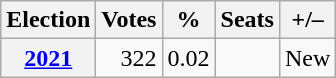<table class="wikitable" style="text-align: right;">
<tr>
<th>Election</th>
<th>Votes</th>
<th>%</th>
<th>Seats</th>
<th>+/–</th>
</tr>
<tr>
<th><a href='#'>2021</a></th>
<td>322</td>
<td>0.02</td>
<td></td>
<td>New</td>
</tr>
</table>
